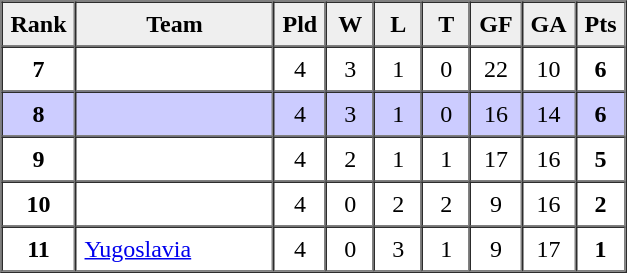<table border=1 cellpadding=5 cellspacing=0>
<tr>
<th bgcolor="#efefef" width="20">Rank</th>
<th bgcolor="#efefef" width="120">Team</th>
<th bgcolor="#efefef" width="20">Pld</th>
<th bgcolor="#efefef" width="20">W</th>
<th bgcolor="#efefef" width="20">L</th>
<th bgcolor="#efefef" width="20">T</th>
<th bgcolor="#efefef" width="20">GF</th>
<th bgcolor="#efefef" width="20">GA</th>
<th bgcolor="#efefef" width="20">Pts</th>
</tr>
<tr align=center>
<td><strong>7</strong></td>
<td align=left></td>
<td>4</td>
<td>3</td>
<td>1</td>
<td>0</td>
<td>22</td>
<td>10</td>
<td><strong>6</strong></td>
</tr>
<tr align=center bgcolor="ccccff">
<td><strong>8</strong></td>
<td align=left></td>
<td>4</td>
<td>3</td>
<td>1</td>
<td>0</td>
<td>16</td>
<td>14</td>
<td><strong>6</strong></td>
</tr>
<tr align=center>
<td><strong>9</strong></td>
<td align=left></td>
<td>4</td>
<td>2</td>
<td>1</td>
<td>1</td>
<td>17</td>
<td>16</td>
<td><strong>5</strong></td>
</tr>
<tr align=center>
<td><strong>10</strong></td>
<td align=left></td>
<td>4</td>
<td>0</td>
<td>2</td>
<td>2</td>
<td>9</td>
<td>16</td>
<td><strong>2</strong></td>
</tr>
<tr align=center>
<td><strong>11</strong></td>
<td align=left> <a href='#'>Yugoslavia</a></td>
<td>4</td>
<td>0</td>
<td>3</td>
<td>1</td>
<td>9</td>
<td>17</td>
<td><strong>1</strong></td>
</tr>
</table>
